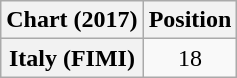<table class="wikitable plainrowheaders" style="text-align:center;">
<tr>
<th>Chart (2017)</th>
<th>Position</th>
</tr>
<tr>
<th scope="row">Italy (FIMI)</th>
<td>18</td>
</tr>
</table>
